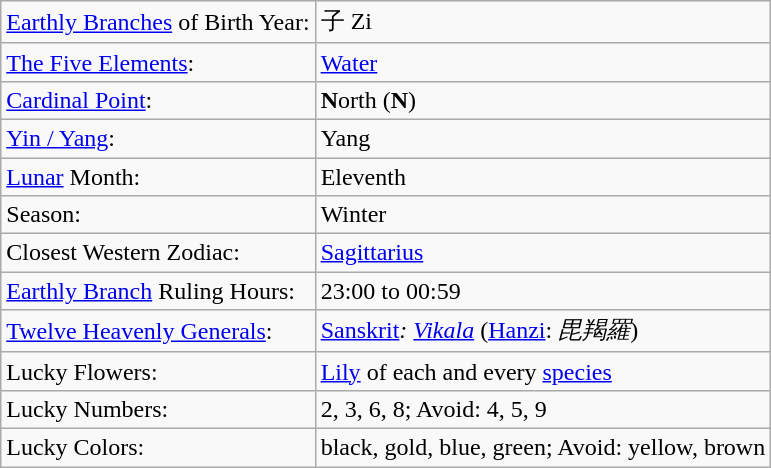<table class="wikitable">
<tr>
<td><a href='#'>Earthly Branches</a> of Birth Year:</td>
<td>子 Zi</td>
</tr>
<tr>
<td><a href='#'>The Five Elements</a>:</td>
<td><a href='#'>Water</a></td>
</tr>
<tr>
<td><a href='#'>Cardinal Point</a>:</td>
<td><strong>N</strong>orth (<strong>N</strong>)</td>
</tr>
<tr>
<td><a href='#'>Yin / Yang</a>:</td>
<td>Yang</td>
</tr>
<tr>
<td><a href='#'>Lunar</a> Month:</td>
<td>Eleventh</td>
</tr>
<tr>
<td>Season:</td>
<td>Winter</td>
</tr>
<tr>
<td>Closest Western Zodiac:</td>
<td><a href='#'>Sagittarius</a></td>
</tr>
<tr>
<td><a href='#'>Earthly Branch</a> Ruling Hours:</td>
<td>23:00 to 00:59</td>
</tr>
<tr>
<td><a href='#'>Twelve Heavenly Generals</a>:</td>
<td><a href='#'>Sanskrit</a><em>: <a href='#'>Vikala</a></em> (<a href='#'>Hanzi</a>: <em>毘羯羅</em>)</td>
</tr>
<tr>
<td>Lucky Flowers:</td>
<td><a href='#'>Lily</a> of each and every <a href='#'>species</a></td>
</tr>
<tr>
<td>Lucky Numbers:</td>
<td>2, 3, 6, 8; Avoid: 4, 5, 9</td>
</tr>
<tr>
<td>Lucky Colors:</td>
<td>black, gold, blue, green; Avoid: yellow, brown</td>
</tr>
</table>
